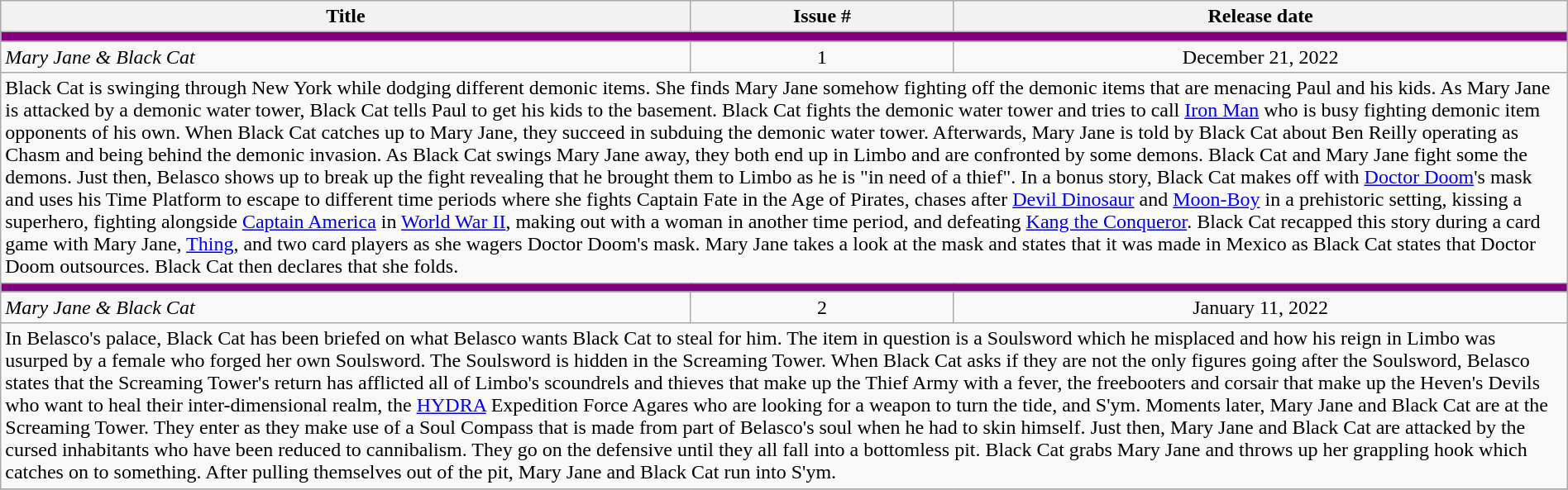<table class="wikitable" style="width:100%;">
<tr>
<th>Title</th>
<th>Issue #</th>
<th>Release date</th>
</tr>
<tr>
<td colspan="6" style="background:purple"></td>
</tr>
<tr>
<td><em>Mary Jane & Black Cat</em></td>
<td style="text-align:center;">1</td>
<td style="text-align:center;">December 21, 2022</td>
</tr>
<tr>
<td colspan="6">Black Cat is swinging through New York while dodging different demonic items. She finds Mary Jane somehow fighting off the demonic items that are menacing Paul and his kids. As Mary Jane is attacked by a demonic water tower, Black Cat tells Paul to get his kids to the basement. Black Cat fights the demonic water tower and tries to call <a href='#'>Iron Man</a> who is busy fighting demonic item opponents of his own. When Black Cat catches up to Mary Jane, they succeed in subduing the demonic water tower. Afterwards, Mary Jane is told by Black Cat about Ben Reilly operating as Chasm and being behind the demonic invasion. As Black Cat swings Mary Jane away, they both end up in Limbo and are confronted by some demons. Black Cat and Mary Jane fight some the demons. Just then, Belasco shows up to break up the fight revealing that he brought them to Limbo as he is "in need of a thief". In a bonus story, Black Cat makes off with <a href='#'>Doctor Doom</a>'s mask and uses his Time Platform to escape to different time periods where she fights Captain Fate in the Age of Pirates, chases after <a href='#'>Devil Dinosaur</a> and <a href='#'>Moon-Boy</a> in a prehistoric setting, kissing a superhero, fighting alongside <a href='#'>Captain America</a> in <a href='#'>World War II</a>, making out with a woman in another time period, and defeating <a href='#'>Kang the Conqueror</a>. Black Cat recapped this story during a card game with Mary Jane, <a href='#'>Thing</a>, and two card players as she wagers Doctor Doom's mask. Mary Jane takes a look at the mask and states that it was made in Mexico as Black Cat states that Doctor Doom outsources. Black Cat then declares that she folds.</td>
</tr>
<tr>
<td colspan="6" style="background:purple"></td>
</tr>
<tr>
<td><em>Mary Jane & Black Cat</em></td>
<td style="text-align:center;">2</td>
<td style="text-align:center;">January 11, 2022</td>
</tr>
<tr>
<td colspan="6">In Belasco's palace, Black Cat has been briefed on what Belasco wants Black Cat to steal for him. The item in question is a Soulsword which he misplaced and how his reign in Limbo was usurped by a female who forged her own Soulsword. The Soulsword is hidden in the Screaming Tower. When Black Cat asks if they are not the only figures going after the Soulsword, Belasco states that the Screaming Tower's return has afflicted all of Limbo's scoundrels and thieves that make up the Thief Army with a fever, the freebooters and corsair that make up the Heven's Devils who want to heal their inter-dimensional realm, the <a href='#'>HYDRA</a> Expedition Force Agares who are looking for a weapon to turn the tide, and S'ym. Moments later, Mary Jane and Black Cat are at the Screaming Tower. They enter as they make use of a Soul Compass that is made from part of Belasco's soul when he had to skin himself. Just then, Mary Jane and Black Cat are attacked by the cursed inhabitants who have been reduced to cannibalism. They go on the defensive until they all fall into a bottomless pit. Black Cat grabs Mary Jane and throws up her grappling hook which catches on to something. After pulling themselves out of the pit, Mary Jane and Black Cat run into S'ym.</td>
</tr>
<tr>
</tr>
</table>
